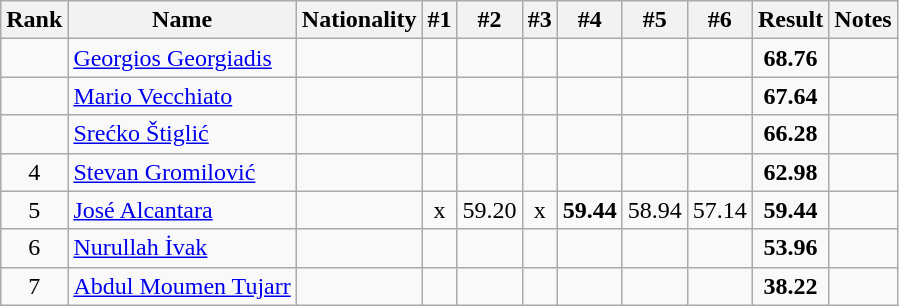<table class="wikitable sortable" style="text-align:center">
<tr>
<th>Rank</th>
<th>Name</th>
<th>Nationality</th>
<th>#1</th>
<th>#2</th>
<th>#3</th>
<th>#4</th>
<th>#5</th>
<th>#6</th>
<th>Result</th>
<th>Notes</th>
</tr>
<tr>
<td></td>
<td align=left><a href='#'>Georgios Georgiadis</a></td>
<td align=left></td>
<td></td>
<td></td>
<td></td>
<td></td>
<td></td>
<td></td>
<td><strong>68.76</strong></td>
<td></td>
</tr>
<tr>
<td></td>
<td align=left><a href='#'>Mario Vecchiato</a></td>
<td align=left></td>
<td></td>
<td></td>
<td></td>
<td></td>
<td></td>
<td></td>
<td><strong>67.64</strong></td>
<td></td>
</tr>
<tr>
<td></td>
<td align=left><a href='#'>Srećko Štiglić</a></td>
<td align=left></td>
<td></td>
<td></td>
<td></td>
<td></td>
<td></td>
<td></td>
<td><strong>66.28</strong></td>
<td></td>
</tr>
<tr>
<td>4</td>
<td align=left><a href='#'>Stevan Gromilović</a></td>
<td align=left></td>
<td></td>
<td></td>
<td></td>
<td></td>
<td></td>
<td></td>
<td><strong>62.98</strong></td>
<td></td>
</tr>
<tr>
<td>5</td>
<td align=left><a href='#'>José Alcantara</a></td>
<td align=left></td>
<td>x</td>
<td>59.20</td>
<td>x</td>
<td><strong>59.44</strong></td>
<td>58.94</td>
<td>57.14</td>
<td><strong>59.44</strong></td>
<td></td>
</tr>
<tr>
<td>6</td>
<td align=left><a href='#'>Nurullah İvak</a></td>
<td align=left></td>
<td></td>
<td></td>
<td></td>
<td></td>
<td></td>
<td></td>
<td><strong>53.96</strong></td>
<td></td>
</tr>
<tr>
<td>7</td>
<td align=left><a href='#'>Abdul Moumen Tujarr</a></td>
<td align=left></td>
<td></td>
<td></td>
<td></td>
<td></td>
<td></td>
<td></td>
<td><strong>38.22</strong></td>
<td></td>
</tr>
</table>
